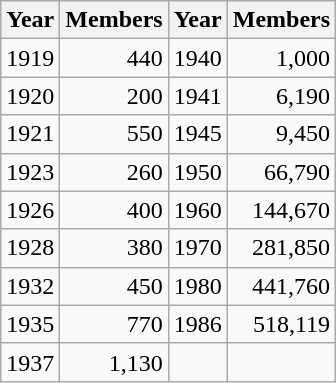<table class="wikitable floatright" style="text-align: right;">
<tr>
<th>Year</th>
<th>Members</th>
<th>Year</th>
<th>Members</th>
</tr>
<tr>
<td>1919</td>
<td>440</td>
<td>1940</td>
<td>1,000</td>
</tr>
<tr>
<td>1920</td>
<td>200</td>
<td>1941</td>
<td>6,190</td>
</tr>
<tr>
<td>1921</td>
<td>550</td>
<td>1945</td>
<td>9,450</td>
</tr>
<tr>
<td>1923</td>
<td>260</td>
<td>1950</td>
<td>66,790</td>
</tr>
<tr>
<td>1926</td>
<td>400</td>
<td>1960</td>
<td>144,670</td>
</tr>
<tr>
<td>1928</td>
<td>380</td>
<td>1970</td>
<td>281,850</td>
</tr>
<tr>
<td>1932</td>
<td>450</td>
<td>1980</td>
<td>441,760</td>
</tr>
<tr>
<td>1935</td>
<td>770</td>
<td>1986</td>
<td>518,119</td>
</tr>
<tr>
<td>1937</td>
<td>1,130</td>
<td></td>
</tr>
</table>
